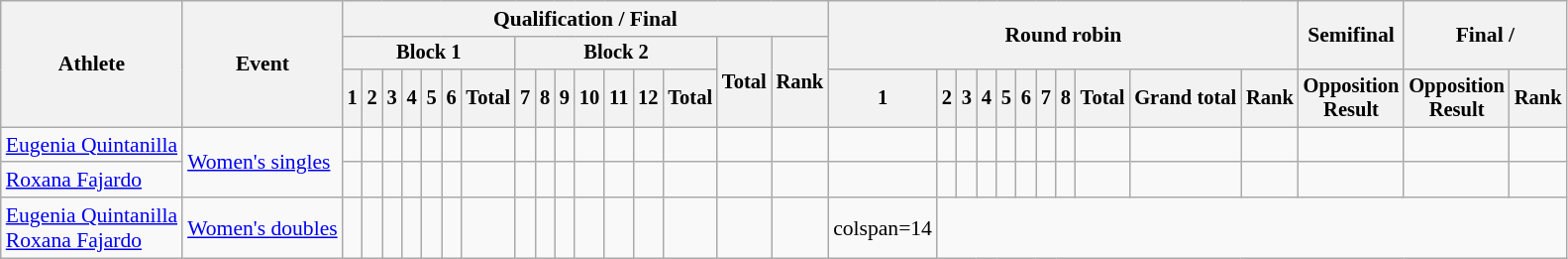<table class=wikitable style=font-size:90%;text-align:center>
<tr>
<th rowspan=3>Athlete</th>
<th rowspan=3>Event</th>
<th colspan=16>Qualification / Final</th>
<th colspan=11 rowspan=2>Round robin</th>
<th rowspan=2>Semifinal</th>
<th rowspan=2 colspan=2>Final / </th>
</tr>
<tr style=font-size:95%>
<th colspan=7>Block 1</th>
<th colspan=7>Block 2</th>
<th rowspan=2>Total</th>
<th rowspan=2>Rank</th>
</tr>
<tr style=font-size:95%>
<th>1</th>
<th>2</th>
<th>3</th>
<th>4</th>
<th>5</th>
<th>6</th>
<th>Total</th>
<th>7</th>
<th>8</th>
<th>9</th>
<th>10</th>
<th>11</th>
<th>12</th>
<th>Total</th>
<th>1</th>
<th>2</th>
<th>3</th>
<th>4</th>
<th>5</th>
<th>6</th>
<th>7</th>
<th>8</th>
<th>Total</th>
<th>Grand total</th>
<th>Rank</th>
<th>Opposition<br>Result</th>
<th>Opposition<br>Result</th>
<th>Rank</th>
</tr>
<tr>
<td align=left><a href='#'>Eugenia Quintanilla</a></td>
<td align=left rowspan=2><a href='#'>Women's singles</a></td>
<td></td>
<td></td>
<td></td>
<td></td>
<td></td>
<td></td>
<td></td>
<td></td>
<td></td>
<td></td>
<td></td>
<td></td>
<td></td>
<td></td>
<td></td>
<td></td>
<td></td>
<td></td>
<td></td>
<td></td>
<td></td>
<td></td>
<td></td>
<td></td>
<td></td>
<td></td>
<td></td>
<td></td>
<td></td>
<td></td>
</tr>
<tr>
<td align=left><a href='#'>Roxana Fajardo</a></td>
<td></td>
<td></td>
<td></td>
<td></td>
<td></td>
<td></td>
<td></td>
<td></td>
<td></td>
<td></td>
<td></td>
<td></td>
<td></td>
<td></td>
<td></td>
<td></td>
<td></td>
<td></td>
<td></td>
<td></td>
<td></td>
<td></td>
<td></td>
<td></td>
<td></td>
<td></td>
<td></td>
<td></td>
<td></td>
<td></td>
</tr>
<tr>
<td align=left><a href='#'>Eugenia Quintanilla</a><br><a href='#'>Roxana Fajardo</a></td>
<td align=left><a href='#'>Women's doubles</a></td>
<td></td>
<td></td>
<td></td>
<td></td>
<td></td>
<td></td>
<td></td>
<td></td>
<td></td>
<td></td>
<td></td>
<td></td>
<td></td>
<td></td>
<td></td>
<td></td>
<td>colspan=14 </td>
</tr>
</table>
